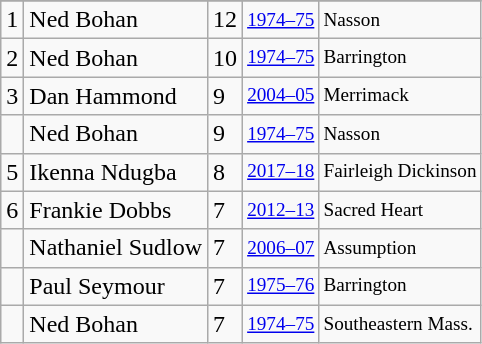<table class="wikitable">
<tr>
</tr>
<tr>
<td>1</td>
<td>Ned Bohan</td>
<td>12</td>
<td style="font-size:80%;"><a href='#'>1974–75</a></td>
<td style="font-size:80%;">Nasson</td>
</tr>
<tr>
<td>2</td>
<td>Ned Bohan</td>
<td>10</td>
<td style="font-size:80%;"><a href='#'>1974–75</a></td>
<td style="font-size:80%;">Barrington</td>
</tr>
<tr>
<td>3</td>
<td>Dan Hammond</td>
<td>9</td>
<td style="font-size:80%;"><a href='#'>2004–05</a></td>
<td style="font-size:80%;">Merrimack</td>
</tr>
<tr>
<td></td>
<td>Ned Bohan</td>
<td>9</td>
<td style="font-size:80%;"><a href='#'>1974–75</a></td>
<td style="font-size:80%;">Nasson</td>
</tr>
<tr>
<td>5</td>
<td>Ikenna Ndugba</td>
<td>8</td>
<td style="font-size:80%;"><a href='#'>2017–18</a></td>
<td style="font-size:80%;">Fairleigh Dickinson</td>
</tr>
<tr>
<td>6</td>
<td>Frankie Dobbs</td>
<td>7</td>
<td style="font-size:80%;"><a href='#'>2012–13</a></td>
<td style="font-size:80%;">Sacred Heart</td>
</tr>
<tr>
<td></td>
<td>Nathaniel Sudlow</td>
<td>7</td>
<td style="font-size:80%;"><a href='#'>2006–07</a></td>
<td style="font-size:80%;">Assumption</td>
</tr>
<tr>
<td></td>
<td>Paul Seymour</td>
<td>7</td>
<td style="font-size:80%;"><a href='#'>1975–76</a></td>
<td style="font-size:80%;">Barrington</td>
</tr>
<tr>
<td></td>
<td>Ned Bohan</td>
<td>7</td>
<td style="font-size:80%;"><a href='#'>1974–75</a></td>
<td style="font-size:80%;">Southeastern Mass.</td>
</tr>
</table>
